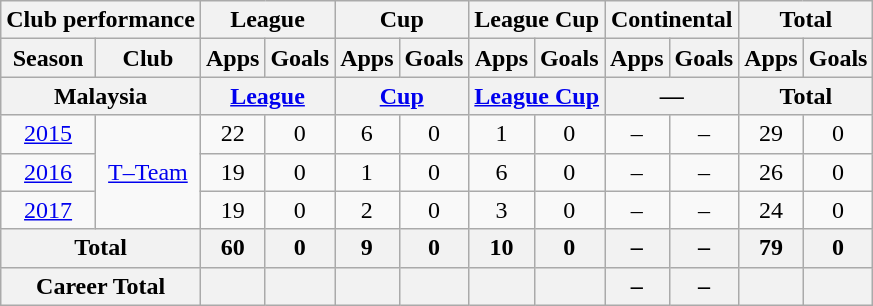<table class="wikitable" style="text-align: center;">
<tr>
<th colspan="2">Club performance</th>
<th colspan="2">League</th>
<th colspan="2">Cup</th>
<th colspan="2">League Cup</th>
<th colspan="2">Continental</th>
<th colspan="2">Total</th>
</tr>
<tr>
<th>Season</th>
<th>Club</th>
<th>Apps</th>
<th>Goals</th>
<th>Apps</th>
<th>Goals</th>
<th>Apps</th>
<th>Goals</th>
<th>Apps</th>
<th>Goals</th>
<th>Apps</th>
<th>Goals</th>
</tr>
<tr>
<th colspan="2">Malaysia</th>
<th colspan="2"><a href='#'>League</a></th>
<th colspan="2"><a href='#'>Cup</a></th>
<th colspan="2"><a href='#'>League Cup</a></th>
<th colspan="2">—</th>
<th colspan="2">Total</th>
</tr>
<tr>
<td><a href='#'>2015</a></td>
<td rowspan="3"><a href='#'>T–Team</a></td>
<td>22</td>
<td>0</td>
<td>6</td>
<td>0</td>
<td>1</td>
<td>0</td>
<td>–</td>
<td>–</td>
<td>29</td>
<td>0</td>
</tr>
<tr>
<td><a href='#'>2016</a></td>
<td>19</td>
<td>0</td>
<td>1</td>
<td>0</td>
<td>6</td>
<td>0</td>
<td>–</td>
<td>–</td>
<td>26</td>
<td>0</td>
</tr>
<tr>
<td><a href='#'>2017</a></td>
<td>19</td>
<td>0</td>
<td>2</td>
<td>0</td>
<td>3</td>
<td>0</td>
<td>–</td>
<td>–</td>
<td>24</td>
<td>0</td>
</tr>
<tr>
<th colspan="2">Total</th>
<th>60</th>
<th>0</th>
<th>9</th>
<th>0</th>
<th>10</th>
<th>0</th>
<th>–</th>
<th>–</th>
<th>79</th>
<th>0</th>
</tr>
<tr>
<th colspan="2">Career Total</th>
<th></th>
<th></th>
<th></th>
<th></th>
<th></th>
<th></th>
<th>–</th>
<th>–</th>
<th></th>
<th></th>
</tr>
</table>
